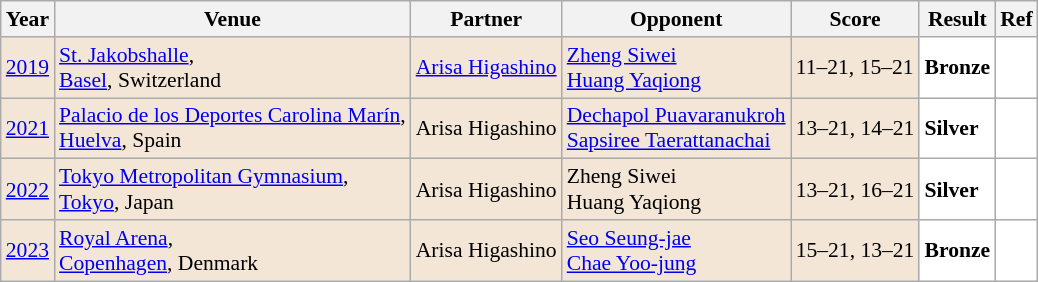<table class="sortable wikitable" style="font-size: 90%;">
<tr>
<th>Year</th>
<th>Venue</th>
<th>Partner</th>
<th>Opponent</th>
<th>Score</th>
<th>Result</th>
<th>Ref</th>
</tr>
<tr style="background:#F3E6D7">
<td align="center"><a href='#'>2019</a></td>
<td align="left"><a href='#'>St. Jakobshalle</a>,<br><a href='#'>Basel</a>, Switzerland</td>
<td align="left"> <a href='#'>Arisa Higashino</a></td>
<td align="left"> <a href='#'>Zheng Siwei</a><br> <a href='#'>Huang Yaqiong</a></td>
<td align="left">11–21, 15–21</td>
<td style="text-align:left; background:white"> <strong>Bronze</strong></td>
<td style="text-align:center; background:white"></td>
</tr>
<tr style="background:#F3E6D7">
<td align="center"><a href='#'>2021</a></td>
<td align="left"><a href='#'>Palacio de los Deportes Carolina Marín</a>,<br><a href='#'>Huelva</a>, Spain</td>
<td align="left"> Arisa Higashino</td>
<td align="left"> <a href='#'>Dechapol Puavaranukroh</a><br> <a href='#'>Sapsiree Taerattanachai</a></td>
<td align="left">13–21, 14–21</td>
<td style="text-align:left; background:white"> <strong>Silver</strong></td>
<td style="text-align:center; background:white"></td>
</tr>
<tr style="background:#F3E6D7">
<td align="center"><a href='#'>2022</a></td>
<td align="left"><a href='#'>Tokyo Metropolitan Gymnasium</a>,<br><a href='#'>Tokyo</a>, Japan</td>
<td align="left"> Arisa Higashino</td>
<td align="left"> Zheng Siwei<br> Huang Yaqiong</td>
<td align="left">13–21, 16–21</td>
<td style="text-align:left; background:white"> <strong>Silver</strong></td>
<td style="text-align:center; background:white"></td>
</tr>
<tr style="background:#F3E6D7">
<td align="center"><a href='#'>2023</a></td>
<td align="left"><a href='#'>Royal Arena</a>,<br><a href='#'>Copenhagen</a>, Denmark</td>
<td align="left"> Arisa Higashino</td>
<td align="left"> <a href='#'>Seo Seung-jae</a><br> <a href='#'>Chae Yoo-jung</a></td>
<td align="left">15–21, 13–21</td>
<td style="text-align:left; background:white"> <strong>Bronze</strong></td>
<td style="text-align:center; background:white"></td>
</tr>
</table>
